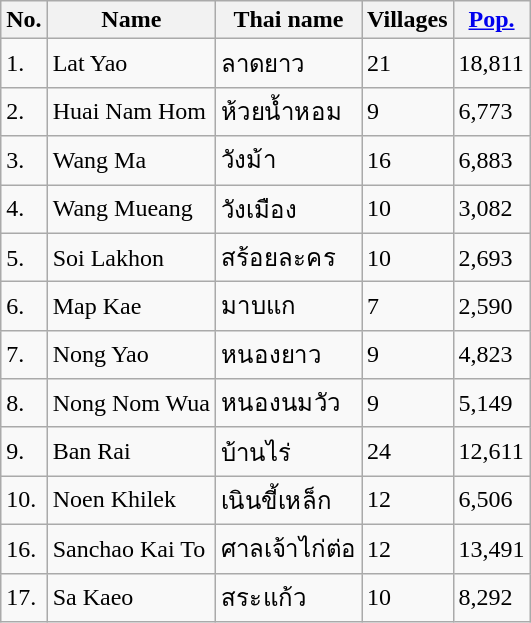<table class="wikitable sortable">
<tr>
<th>No.</th>
<th>Name</th>
<th>Thai name</th>
<th>Villages</th>
<th><a href='#'>Pop.</a></th>
</tr>
<tr>
<td>1.</td>
<td>Lat Yao</td>
<td>ลาดยาว</td>
<td>21</td>
<td>18,811</td>
</tr>
<tr>
<td>2.</td>
<td>Huai Nam Hom</td>
<td>ห้วยน้ำหอม</td>
<td>9</td>
<td>6,773</td>
</tr>
<tr>
<td>3.</td>
<td>Wang Ma</td>
<td>วังม้า</td>
<td>16</td>
<td>6,883</td>
</tr>
<tr>
<td>4.</td>
<td>Wang Mueang</td>
<td>วังเมือง</td>
<td>10</td>
<td>3,082</td>
</tr>
<tr>
<td>5.</td>
<td>Soi Lakhon</td>
<td>สร้อยละคร</td>
<td>10</td>
<td>2,693</td>
</tr>
<tr>
<td>6.</td>
<td>Map Kae</td>
<td>มาบแก</td>
<td>7</td>
<td>2,590</td>
</tr>
<tr>
<td>7.</td>
<td>Nong Yao</td>
<td>หนองยาว</td>
<td>9</td>
<td>4,823</td>
</tr>
<tr>
<td>8.</td>
<td>Nong Nom Wua</td>
<td>หนองนมวัว</td>
<td>9</td>
<td>5,149</td>
</tr>
<tr>
<td>9.</td>
<td>Ban Rai</td>
<td>บ้านไร่</td>
<td>24</td>
<td>12,611</td>
</tr>
<tr>
<td>10.</td>
<td>Noen Khilek</td>
<td>เนินขี้เหล็ก</td>
<td>12</td>
<td>6,506</td>
</tr>
<tr>
<td>16.</td>
<td>Sanchao Kai To</td>
<td>ศาลเจ้าไก่ต่อ</td>
<td>12</td>
<td>13,491</td>
</tr>
<tr>
<td>17.</td>
<td>Sa Kaeo</td>
<td>สระแก้ว</td>
<td>10</td>
<td>8,292</td>
</tr>
</table>
